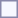<table style="border:1px solid #8888aa; background-color:#f7f8ff; padding:5px; font-size:95%; margin: 0px 12px 12px 0px;">
</table>
